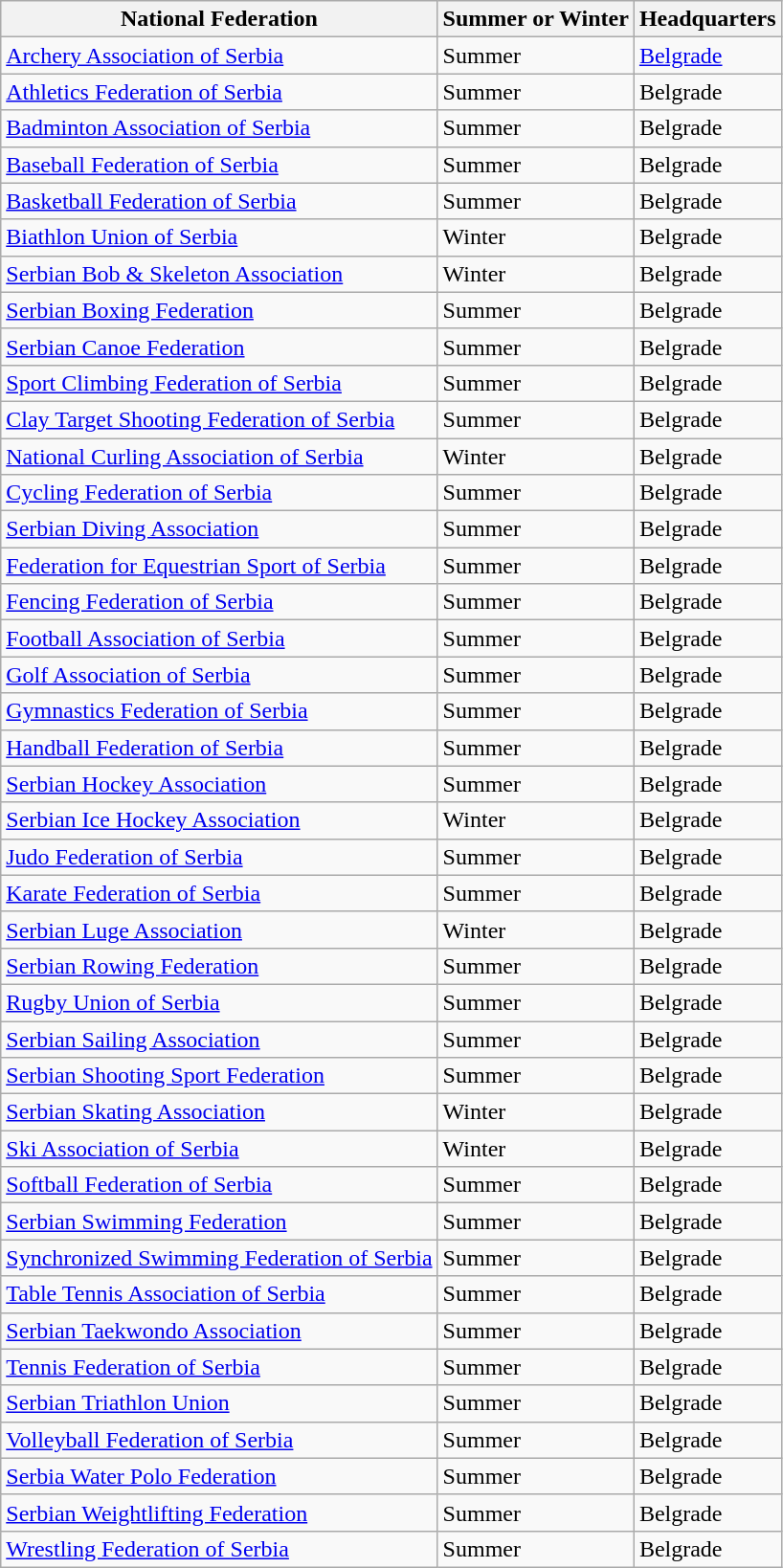<table class="wikitable sortable">
<tr>
<th>National Federation</th>
<th>Summer or Winter</th>
<th>Headquarters</th>
</tr>
<tr>
<td><a href='#'>Archery Association of Serbia</a></td>
<td>Summer</td>
<td><a href='#'>Belgrade</a></td>
</tr>
<tr>
<td><a href='#'>Athletics Federation of Serbia</a></td>
<td>Summer</td>
<td>Belgrade</td>
</tr>
<tr>
<td><a href='#'>Badminton Association of Serbia</a></td>
<td>Summer</td>
<td>Belgrade</td>
</tr>
<tr>
<td><a href='#'>Baseball Federation of Serbia</a></td>
<td>Summer</td>
<td>Belgrade</td>
</tr>
<tr>
<td><a href='#'>Basketball Federation of Serbia</a></td>
<td>Summer</td>
<td>Belgrade</td>
</tr>
<tr>
<td><a href='#'>Biathlon Union of Serbia</a></td>
<td>Winter</td>
<td>Belgrade</td>
</tr>
<tr>
<td><a href='#'>Serbian Bob & Skeleton Association</a></td>
<td>Winter</td>
<td>Belgrade</td>
</tr>
<tr>
<td><a href='#'>Serbian Boxing Federation</a></td>
<td>Summer</td>
<td>Belgrade</td>
</tr>
<tr>
<td><a href='#'>Serbian Canoe Federation</a></td>
<td>Summer</td>
<td>Belgrade</td>
</tr>
<tr>
<td><a href='#'>Sport Climbing Federation of Serbia</a></td>
<td>Summer</td>
<td>Belgrade</td>
</tr>
<tr>
<td><a href='#'>Clay Target Shooting Federation of Serbia</a></td>
<td>Summer</td>
<td>Belgrade</td>
</tr>
<tr>
<td><a href='#'>National Curling Association of Serbia</a></td>
<td>Winter</td>
<td>Belgrade</td>
</tr>
<tr>
<td><a href='#'>Cycling Federation of Serbia</a></td>
<td>Summer</td>
<td>Belgrade</td>
</tr>
<tr>
<td><a href='#'>Serbian Diving Association</a></td>
<td>Summer</td>
<td>Belgrade</td>
</tr>
<tr>
<td><a href='#'>Federation for Equestrian Sport of Serbia</a></td>
<td>Summer</td>
<td>Belgrade</td>
</tr>
<tr>
<td><a href='#'>Fencing Federation of Serbia</a></td>
<td>Summer</td>
<td>Belgrade</td>
</tr>
<tr>
<td><a href='#'>Football Association of Serbia</a></td>
<td>Summer</td>
<td>Belgrade</td>
</tr>
<tr>
<td><a href='#'>Golf Association of Serbia</a></td>
<td>Summer</td>
<td>Belgrade</td>
</tr>
<tr>
<td><a href='#'>Gymnastics Federation of Serbia</a></td>
<td>Summer</td>
<td>Belgrade</td>
</tr>
<tr>
<td><a href='#'>Handball Federation of Serbia</a></td>
<td>Summer</td>
<td>Belgrade</td>
</tr>
<tr>
<td><a href='#'>Serbian Hockey Association</a></td>
<td>Summer</td>
<td>Belgrade</td>
</tr>
<tr>
<td><a href='#'>Serbian Ice Hockey Association</a></td>
<td>Winter</td>
<td>Belgrade</td>
</tr>
<tr>
<td><a href='#'>Judo Federation of Serbia</a></td>
<td>Summer</td>
<td>Belgrade</td>
</tr>
<tr>
<td><a href='#'>Karate Federation of Serbia</a></td>
<td>Summer</td>
<td>Belgrade</td>
</tr>
<tr>
<td><a href='#'>Serbian Luge Association</a></td>
<td>Winter</td>
<td>Belgrade</td>
</tr>
<tr>
<td><a href='#'>Serbian Rowing Federation</a></td>
<td>Summer</td>
<td>Belgrade</td>
</tr>
<tr>
<td><a href='#'>Rugby Union of Serbia</a></td>
<td>Summer</td>
<td>Belgrade</td>
</tr>
<tr>
<td><a href='#'>Serbian Sailing Association</a></td>
<td>Summer</td>
<td>Belgrade</td>
</tr>
<tr>
<td><a href='#'>Serbian Shooting Sport Federation</a></td>
<td>Summer</td>
<td>Belgrade</td>
</tr>
<tr>
<td><a href='#'>Serbian Skating Association</a></td>
<td>Winter</td>
<td>Belgrade</td>
</tr>
<tr>
<td><a href='#'>Ski Association of Serbia</a></td>
<td>Winter</td>
<td>Belgrade</td>
</tr>
<tr>
<td><a href='#'>Softball Federation of Serbia</a></td>
<td>Summer</td>
<td>Belgrade</td>
</tr>
<tr>
<td><a href='#'>Serbian Swimming Federation</a></td>
<td>Summer</td>
<td>Belgrade</td>
</tr>
<tr>
<td><a href='#'>Synchronized Swimming Federation of Serbia</a></td>
<td>Summer</td>
<td>Belgrade</td>
</tr>
<tr>
<td><a href='#'>Table Tennis Association of Serbia</a></td>
<td>Summer</td>
<td>Belgrade</td>
</tr>
<tr>
<td><a href='#'>Serbian Taekwondo Association</a></td>
<td>Summer</td>
<td>Belgrade</td>
</tr>
<tr>
<td><a href='#'>Tennis Federation of Serbia</a></td>
<td>Summer</td>
<td>Belgrade</td>
</tr>
<tr>
<td><a href='#'>Serbian Triathlon Union</a></td>
<td>Summer</td>
<td>Belgrade</td>
</tr>
<tr>
<td><a href='#'>Volleyball Federation of Serbia</a></td>
<td>Summer</td>
<td>Belgrade</td>
</tr>
<tr>
<td><a href='#'>Serbia Water Polo Federation</a></td>
<td>Summer</td>
<td>Belgrade</td>
</tr>
<tr>
<td><a href='#'>Serbian Weightlifting Federation</a></td>
<td>Summer</td>
<td>Belgrade</td>
</tr>
<tr>
<td><a href='#'>Wrestling Federation of Serbia</a></td>
<td>Summer</td>
<td>Belgrade</td>
</tr>
</table>
